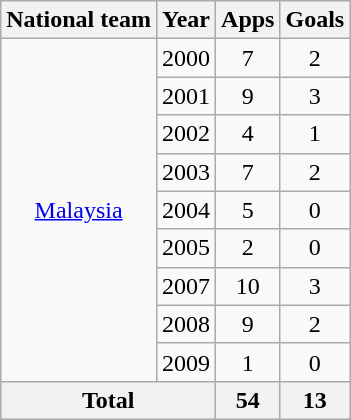<table class=wikitable style="text-align: center;">
<tr>
<th>National team</th>
<th>Year</th>
<th>Apps</th>
<th>Goals</th>
</tr>
<tr>
<td rowspan=9><a href='#'>Malaysia</a></td>
<td>2000</td>
<td>7</td>
<td>2</td>
</tr>
<tr>
<td>2001</td>
<td>9</td>
<td>3</td>
</tr>
<tr>
<td>2002</td>
<td>4</td>
<td>1</td>
</tr>
<tr>
<td>2003</td>
<td>7</td>
<td>2</td>
</tr>
<tr>
<td>2004</td>
<td>5</td>
<td>0</td>
</tr>
<tr>
<td>2005</td>
<td>2</td>
<td>0</td>
</tr>
<tr>
<td>2007</td>
<td>10</td>
<td>3</td>
</tr>
<tr>
<td>2008</td>
<td>9</td>
<td>2</td>
</tr>
<tr>
<td>2009</td>
<td>1</td>
<td>0</td>
</tr>
<tr>
<th colspan=2>Total</th>
<th>54</th>
<th>13</th>
</tr>
</table>
